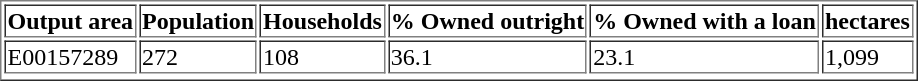<table border=yes>
<tr>
<th>Output area</th>
<th>Population</th>
<th>Households</th>
<th>% Owned outright</th>
<th>% Owned with a loan</th>
<th>hectares</th>
</tr>
<tr>
<td>E00157289</td>
<td>272</td>
<td>108</td>
<td>36.1</td>
<td>23.1</td>
<td>1,099</td>
</tr>
<tr>
</tr>
</table>
